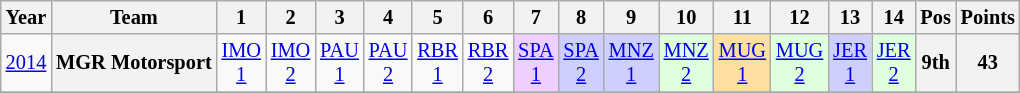<table class="wikitable" style="text-align:center; font-size:85%">
<tr>
<th>Year</th>
<th>Team</th>
<th>1</th>
<th>2</th>
<th>3</th>
<th>4</th>
<th>5</th>
<th>6</th>
<th>7</th>
<th>8</th>
<th>9</th>
<th>10</th>
<th>11</th>
<th>12</th>
<th>13</th>
<th>14</th>
<th>Pos</th>
<th>Points</th>
</tr>
<tr>
<td><a href='#'>2014</a></td>
<th>MGR Motorsport</th>
<td><a href='#'>IMO<br>1</a></td>
<td><a href='#'>IMO<br>2</a></td>
<td><a href='#'>PAU<br>1</a></td>
<td><a href='#'>PAU<br>2</a></td>
<td><a href='#'>RBR<br>1</a></td>
<td><a href='#'>RBR<br>2</a></td>
<td style="background:#EFCFFF;"><a href='#'>SPA<br>1</a><br></td>
<td style="background:#CFCFFF;"><a href='#'>SPA<br>2</a><br></td>
<td style="background:#CFCFFF;"><a href='#'>MNZ<br>1</a><br></td>
<td style="background:#DFFFDF;"><a href='#'>MNZ<br>2</a><br></td>
<td style="background:#FFDF9F;"><a href='#'>MUG<br>1</a><br></td>
<td style="background:#DFFFDF;"><a href='#'>MUG<br>2</a><br></td>
<td style="background:#CFCFFF;"><a href='#'>JER<br>1</a><br></td>
<td style="background:#DFFFDF;"><a href='#'>JER<br>2</a><br></td>
<th>9th</th>
<th>43</th>
</tr>
<tr>
</tr>
</table>
